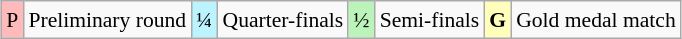<table class="wikitable" style="margin:0.5em auto; font-size:90%; line-height:1.25em; text-align:center">
<tr>
<td bgcolor="#FFBBBB">P</td>
<td>Preliminary round</td>
<td bgcolor="#BBF3FF">¼</td>
<td>Quarter-finals</td>
<td bgcolor="#BBF3BB">½</td>
<td>Semi-finals</td>
<td bgcolor="#FFFFBB"><strong>G</strong></td>
<td>Gold medal match</td>
</tr>
</table>
